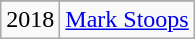<table class="wikitable" style="text-align:center">
<tr>
</tr>
<tr>
<td>2018</td>
<td><a href='#'>Mark Stoops</a></td>
</tr>
</table>
